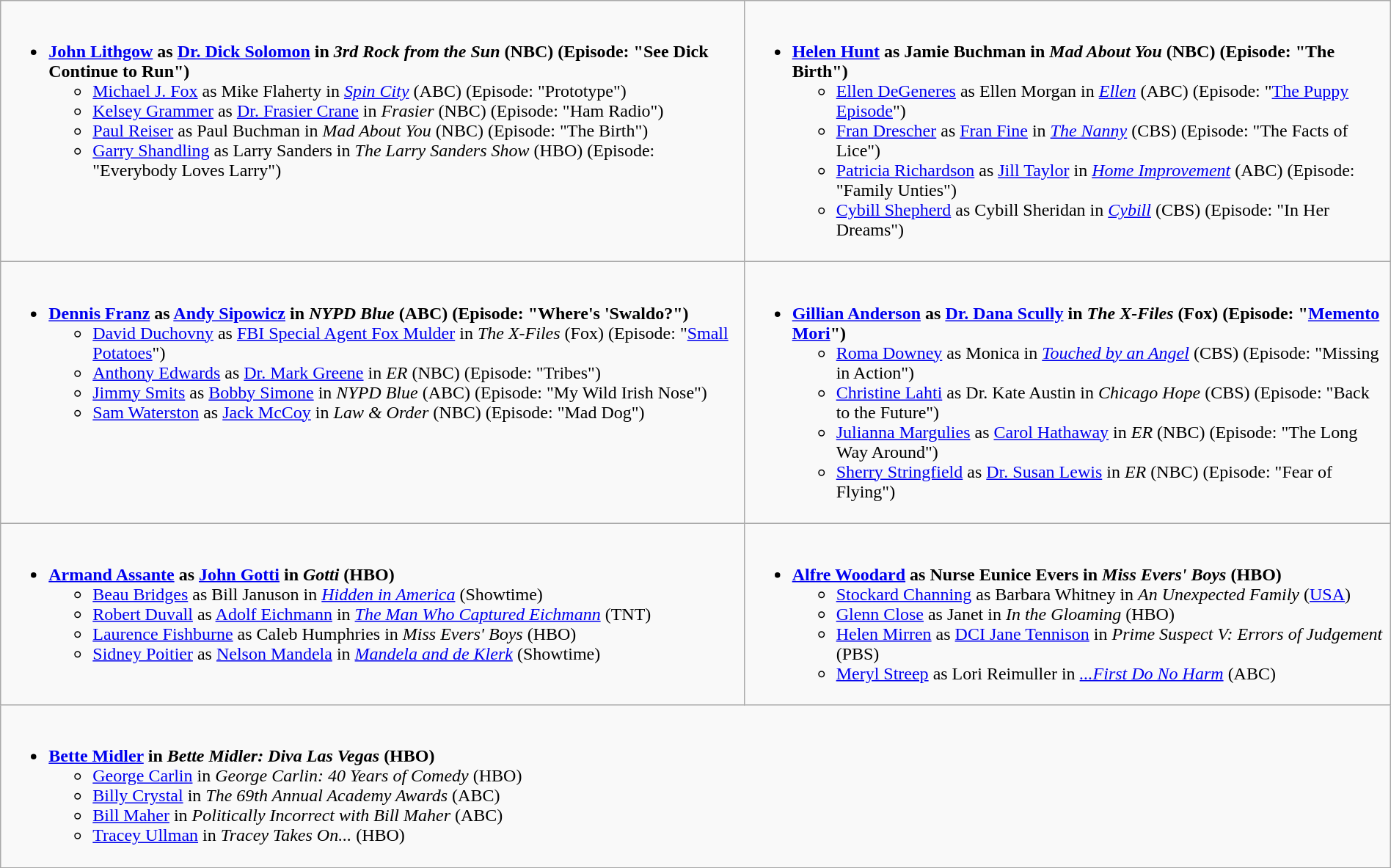<table class="wikitable" width="100%">
<tr>
<td style="vertical-align:top;"><br><ul><li><strong><a href='#'>John Lithgow</a> as <a href='#'>Dr. Dick Solomon</a> in <em>3rd Rock from the Sun</em> (NBC) (Episode: "See Dick Continue to Run")</strong><ul><li><a href='#'>Michael J. Fox</a> as Mike Flaherty in <em><a href='#'>Spin City</a></em> (ABC) (Episode: "Prototype")</li><li><a href='#'>Kelsey Grammer</a> as <a href='#'>Dr. Frasier Crane</a> in <em>Frasier</em> (NBC) (Episode: "Ham Radio")</li><li><a href='#'>Paul Reiser</a> as Paul Buchman in <em>Mad About You</em> (NBC) (Episode: "The Birth")</li><li><a href='#'>Garry Shandling</a> as Larry Sanders in <em>The Larry Sanders Show</em> (HBO) (Episode: "Everybody Loves Larry")</li></ul></li></ul></td>
<td style="vertical-align:top;"><br><ul><li><strong><a href='#'>Helen Hunt</a> as Jamie Buchman in <em>Mad About You</em> (NBC) (Episode: "The Birth")</strong><ul><li><a href='#'>Ellen DeGeneres</a> as Ellen Morgan in <em><a href='#'>Ellen</a></em> (ABC) (Episode: "<a href='#'>The Puppy Episode</a>")</li><li><a href='#'>Fran Drescher</a> as <a href='#'>Fran Fine</a> in <em><a href='#'>The Nanny</a></em> (CBS) (Episode: "The Facts of Lice")</li><li><a href='#'>Patricia Richardson</a> as <a href='#'>Jill Taylor</a> in <em><a href='#'>Home Improvement</a></em> (ABC) (Episode: "Family Unties")</li><li><a href='#'>Cybill Shepherd</a> as Cybill Sheridan in <em><a href='#'>Cybill</a></em> (CBS) (Episode: "In Her Dreams")</li></ul></li></ul></td>
</tr>
<tr>
<td style="vertical-align:top;"><br><ul><li><strong><a href='#'>Dennis Franz</a> as <a href='#'>Andy Sipowicz</a> in <em>NYPD Blue</em> (ABC) (Episode: "Where's 'Swaldo?")</strong><ul><li><a href='#'>David Duchovny</a> as <a href='#'>FBI Special Agent Fox Mulder</a> in <em>The X-Files</em> (Fox) (Episode: "<a href='#'>Small Potatoes</a>")</li><li><a href='#'>Anthony Edwards</a> as <a href='#'>Dr. Mark Greene</a> in <em>ER</em> (NBC) (Episode: "Tribes")</li><li><a href='#'>Jimmy Smits</a> as <a href='#'>Bobby Simone</a> in <em>NYPD Blue</em> (ABC) (Episode: "My Wild Irish Nose")</li><li><a href='#'>Sam Waterston</a> as <a href='#'>Jack McCoy</a> in <em>Law & Order</em> (NBC) (Episode: "Mad Dog")</li></ul></li></ul></td>
<td style="vertical-align:top;"><br><ul><li><strong><a href='#'>Gillian Anderson</a> as <a href='#'>Dr. Dana Scully</a> in <em>The X-Files</em> (Fox) (Episode: "<a href='#'>Memento Mori</a>")</strong><ul><li><a href='#'>Roma Downey</a> as Monica in <em><a href='#'>Touched by an Angel</a></em> (CBS) (Episode: "Missing in Action")</li><li><a href='#'>Christine Lahti</a> as Dr. Kate Austin in <em>Chicago Hope</em> (CBS) (Episode: "Back to the Future")</li><li><a href='#'>Julianna Margulies</a> as <a href='#'>Carol Hathaway</a> in <em>ER</em> (NBC) (Episode: "The Long Way Around")</li><li><a href='#'>Sherry Stringfield</a> as <a href='#'>Dr. Susan Lewis</a> in <em>ER</em> (NBC) (Episode: "Fear of Flying")</li></ul></li></ul></td>
</tr>
<tr>
<td style="vertical-align:top;"><br><ul><li><strong><a href='#'>Armand Assante</a> as <a href='#'>John Gotti</a> in <em>Gotti</em> (HBO)</strong><ul><li><a href='#'>Beau Bridges</a> as Bill Januson in <em><a href='#'>Hidden in America</a></em> (Showtime)</li><li><a href='#'>Robert Duvall</a> as <a href='#'>Adolf Eichmann</a> in <em><a href='#'>The Man Who Captured Eichmann</a></em> (TNT)</li><li><a href='#'>Laurence Fishburne</a> as Caleb Humphries in <em>Miss Evers' Boys</em> (HBO)</li><li><a href='#'>Sidney Poitier</a> as <a href='#'>Nelson Mandela</a> in <em><a href='#'>Mandela and de Klerk</a></em> (Showtime)</li></ul></li></ul></td>
<td style="vertical-align:top;"><br><ul><li><strong><a href='#'>Alfre Woodard</a> as Nurse Eunice Evers in <em>Miss Evers' Boys</em> (HBO)</strong><ul><li><a href='#'>Stockard Channing</a> as Barbara Whitney in <em>An Unexpected Family</em> (<a href='#'>USA</a>)</li><li><a href='#'>Glenn Close</a> as Janet in <em>In the Gloaming</em> (HBO)</li><li><a href='#'>Helen Mirren</a> as <a href='#'>DCI Jane Tennison</a> in <em>Prime Suspect V: Errors of Judgement</em> (PBS)</li><li><a href='#'>Meryl Streep</a> as Lori Reimuller in <em><a href='#'>...First Do No Harm</a></em> (ABC)</li></ul></li></ul></td>
</tr>
<tr>
<td style="vertical-align:top;" colspan="2"><br><ul><li><strong><a href='#'>Bette Midler</a> in <em>Bette Midler: Diva Las Vegas</em> (HBO)</strong><ul><li><a href='#'>George Carlin</a> in <em>George Carlin: 40 Years of Comedy</em> (HBO)</li><li><a href='#'>Billy Crystal</a> in <em>The 69th Annual Academy Awards</em> (ABC)</li><li><a href='#'>Bill Maher</a> in <em>Politically Incorrect with Bill Maher</em> (ABC)</li><li><a href='#'>Tracey Ullman</a> in <em>Tracey Takes On...</em> (HBO)</li></ul></li></ul></td>
</tr>
</table>
